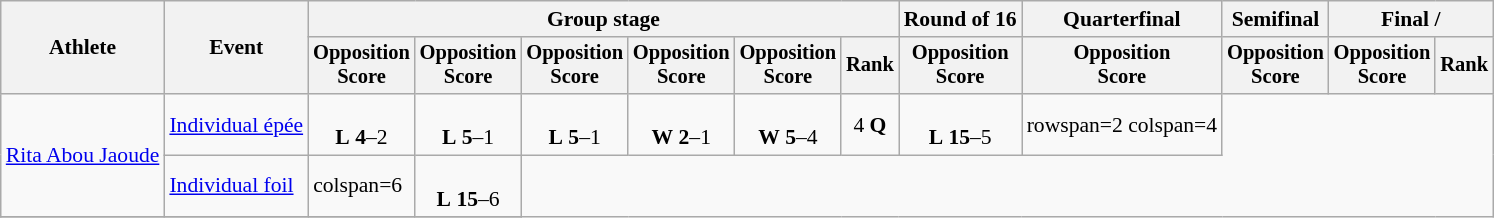<table class=wikitable style="font-size:90%">
<tr>
<th rowspan=2>Athlete</th>
<th rowspan=2>Event</th>
<th colspan=6>Group stage</th>
<th>Round of 16</th>
<th>Quarterfinal</th>
<th>Semifinal</th>
<th colspan=2>Final / </th>
</tr>
<tr style="font-size:95%">
<th>Opposition<br>Score</th>
<th>Opposition<br>Score</th>
<th>Opposition<br>Score</th>
<th>Opposition<br>Score</th>
<th>Opposition<br>Score</th>
<th>Rank</th>
<th>Opposition<br>Score</th>
<th>Opposition<br>Score</th>
<th>Opposition<br>Score</th>
<th>Opposition<br>Score</th>
<th>Rank</th>
</tr>
<tr align=center>
<td align=left rowspan=2><a href='#'>Rita Abou Jaoude</a></td>
<td align=left><a href='#'>Individual épée</a></td>
<td><br><strong>L</strong> <strong>4</strong>–2</td>
<td><br><strong>L</strong> <strong>5</strong>–1</td>
<td><br><strong>L</strong> <strong>5</strong>–1</td>
<td><br><strong>W</strong> <strong>2</strong>–1</td>
<td><br><strong>W</strong> <strong>5</strong>–4</td>
<td>4 <strong>Q</strong></td>
<td><br><strong>L</strong> <strong>15</strong>–5</td>
<td>rowspan=2 colspan=4 </td>
</tr>
<tr>
<td align=left><a href='#'>Individual foil</a></td>
<td>colspan=6 </td>
<td align=center><br><strong>L</strong> <strong>15</strong>–6</td>
</tr>
<tr>
</tr>
</table>
